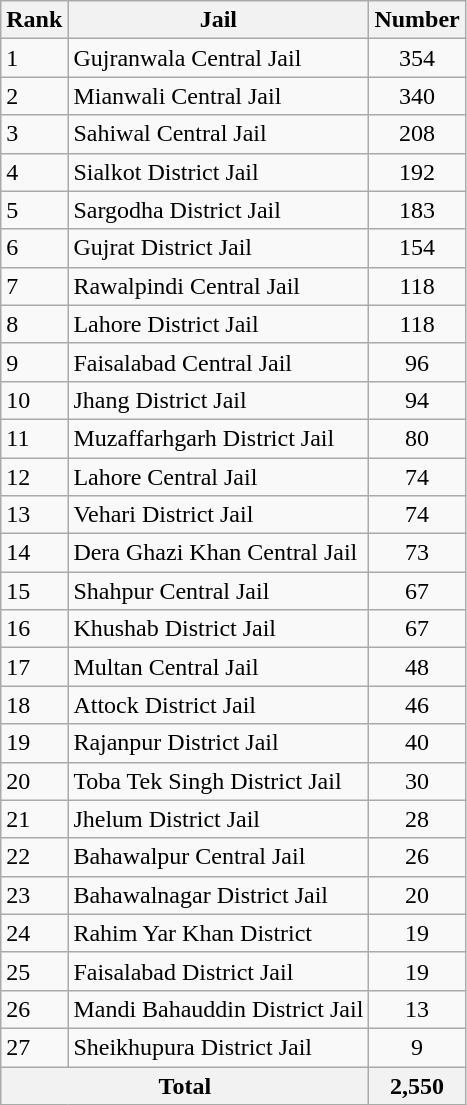<table class="wikitable sortable collapsible collapsed floatright" >
<tr>
<th>Rank</th>
<th>Jail</th>
<th>Number</th>
</tr>
<tr>
<td>1</td>
<td>Gujranwala Central Jail</td>
<td style="text-align:center">354</td>
</tr>
<tr>
<td>2</td>
<td>Mianwali Central Jail</td>
<td style="text-align:center">340</td>
</tr>
<tr>
<td>3</td>
<td>Sahiwal Central Jail</td>
<td style="text-align:center">208</td>
</tr>
<tr>
<td>4</td>
<td>Sialkot District Jail</td>
<td style="text-align:center">192</td>
</tr>
<tr>
<td>5</td>
<td>Sargodha District Jail</td>
<td style="text-align:center">183</td>
</tr>
<tr>
<td>6</td>
<td>Gujrat District Jail</td>
<td style="text-align:center">154</td>
</tr>
<tr>
<td>7</td>
<td>Rawalpindi Central Jail</td>
<td style="text-align:center">118</td>
</tr>
<tr>
<td>8</td>
<td>Lahore District Jail</td>
<td style="text-align:center">118</td>
</tr>
<tr>
<td>9</td>
<td>Faisalabad Central Jail</td>
<td style="text-align:center">96</td>
</tr>
<tr>
<td>10</td>
<td>Jhang District Jail</td>
<td style="text-align:center">94</td>
</tr>
<tr>
<td>11</td>
<td>Muzaffarhgarh District Jail</td>
<td style="text-align:center">80</td>
</tr>
<tr>
<td>12</td>
<td>Lahore Central Jail</td>
<td style="text-align:center">74</td>
</tr>
<tr>
<td>13</td>
<td>Vehari District Jail</td>
<td style="text-align:center">74</td>
</tr>
<tr>
<td>14</td>
<td>Dera Ghazi Khan Central Jail</td>
<td style="text-align:center">73</td>
</tr>
<tr>
<td>15</td>
<td>Shahpur Central Jail</td>
<td style="text-align:center">67</td>
</tr>
<tr>
<td>16</td>
<td>Khushab District Jail</td>
<td style="text-align:center">67</td>
</tr>
<tr>
<td>17</td>
<td>Multan Central Jail</td>
<td style="text-align:center">48</td>
</tr>
<tr>
<td>18</td>
<td>Attock District Jail</td>
<td style="text-align:center">46</td>
</tr>
<tr>
<td>19</td>
<td>Rajanpur District Jail</td>
<td style="text-align:center">40</td>
</tr>
<tr>
<td>20</td>
<td>Toba Tek Singh District Jail</td>
<td style="text-align:center">30</td>
</tr>
<tr>
<td>21</td>
<td>Jhelum District Jail</td>
<td style="text-align:center">28</td>
</tr>
<tr>
<td>22</td>
<td>Bahawalpur Central Jail</td>
<td style="text-align:center">26</td>
</tr>
<tr>
<td>23</td>
<td>Bahawalnagar District Jail</td>
<td style="text-align:center">20</td>
</tr>
<tr>
<td>24</td>
<td>Rahim Yar Khan District</td>
<td style="text-align:center">19</td>
</tr>
<tr>
<td>25</td>
<td>Faisalabad District Jail</td>
<td style="text-align:center">19</td>
</tr>
<tr>
<td>26</td>
<td>Mandi Bahauddin District Jail</td>
<td style="text-align:center">13</td>
</tr>
<tr>
<td>27</td>
<td>Sheikhupura District Jail</td>
<td style="text-align:center">9</td>
</tr>
<tr>
<th colspan="2">Total</th>
<th style="text-align:center">2,550</th>
</tr>
</table>
